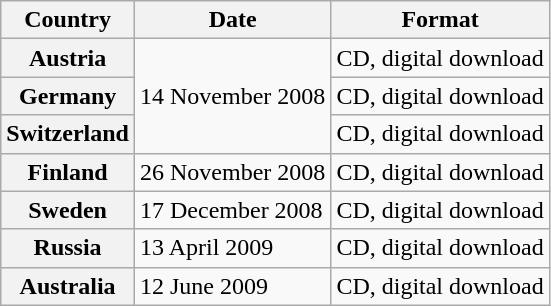<table class="wikitable plainrowheaders">
<tr>
<th scope="col">Country</th>
<th scope="col">Date</th>
<th scope="col">Format</th>
</tr>
<tr>
<th scope="row">Austria</th>
<td rowspan="3">14 November 2008</td>
<td>CD, digital download</td>
</tr>
<tr>
<th scope="row">Germany</th>
<td>CD, digital download</td>
</tr>
<tr>
<th scope="row">Switzerland</th>
<td>CD, digital download</td>
</tr>
<tr>
<th scope="row">Finland</th>
<td>26 November 2008</td>
<td>CD, digital download</td>
</tr>
<tr>
<th scope="row">Sweden</th>
<td>17 December 2008</td>
<td>CD, digital download</td>
</tr>
<tr>
<th scope="row">Russia</th>
<td>13 April 2009</td>
<td>CD, digital download</td>
</tr>
<tr>
<th scope="row">Australia</th>
<td>12 June 2009</td>
<td>CD, digital download</td>
</tr>
</table>
